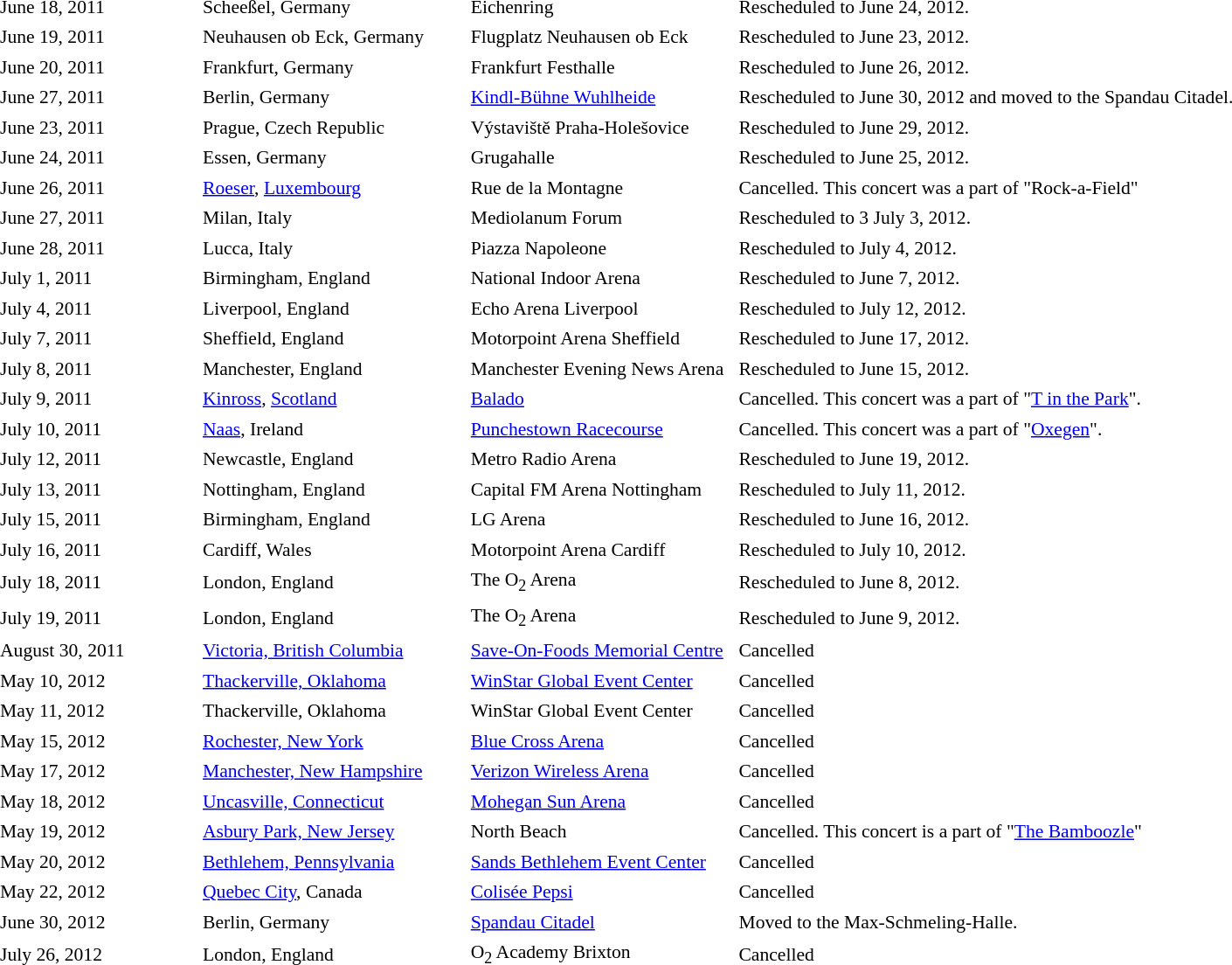<table cellpadding="2" style="border:0 solid darkgrey; font-size:90%" class="collapsible collapsed">
<tr>
<th style="width:150px;"></th>
<th style="width:200px;"></th>
<th style="width:200px;"></th>
<th style="width:700px;"></th>
</tr>
<tr border="0">
</tr>
<tr>
<td>June 18, 2011</td>
<td>Scheeßel, Germany</td>
<td>Eichenring</td>
<td>Rescheduled to June 24, 2012.</td>
</tr>
<tr>
<td>June 19, 2011</td>
<td>Neuhausen ob Eck, Germany</td>
<td>Flugplatz Neuhausen ob Eck</td>
<td>Rescheduled to June 23, 2012.</td>
</tr>
<tr>
<td>June 20, 2011</td>
<td>Frankfurt, Germany</td>
<td>Frankfurt Festhalle</td>
<td>Rescheduled to June 26, 2012.</td>
</tr>
<tr>
<td>June 27, 2011</td>
<td>Berlin, Germany</td>
<td><a href='#'>Kindl-Bühne Wuhlheide</a></td>
<td>Rescheduled to June 30, 2012 and moved to the Spandau Citadel.</td>
</tr>
<tr>
<td>June 23, 2011</td>
<td>Prague, Czech Republic</td>
<td>Výstaviště Praha-Holešovice</td>
<td>Rescheduled to June 29, 2012.</td>
</tr>
<tr>
<td>June 24, 2011</td>
<td>Essen, Germany</td>
<td>Grugahalle</td>
<td>Rescheduled to June 25, 2012.</td>
</tr>
<tr>
<td>June 26, 2011</td>
<td><a href='#'>Roeser</a>, <a href='#'>Luxembourg</a></td>
<td>Rue de la Montagne</td>
<td>Cancelled. This concert was a part of "Rock-a-Field"</td>
</tr>
<tr>
<td>June 27, 2011</td>
<td>Milan, Italy</td>
<td>Mediolanum Forum</td>
<td>Rescheduled to 3 July 3, 2012.</td>
</tr>
<tr>
<td>June 28, 2011</td>
<td>Lucca, Italy</td>
<td>Piazza Napoleone</td>
<td>Rescheduled to July 4, 2012.</td>
</tr>
<tr>
<td>July 1, 2011</td>
<td>Birmingham, England</td>
<td>National Indoor Arena</td>
<td>Rescheduled to June 7, 2012.</td>
</tr>
<tr>
<td>July 4, 2011</td>
<td>Liverpool, England</td>
<td>Echo Arena Liverpool</td>
<td>Rescheduled to July 12, 2012.</td>
</tr>
<tr>
<td>July 7, 2011</td>
<td>Sheffield, England</td>
<td>Motorpoint Arena Sheffield</td>
<td>Rescheduled to June 17, 2012.</td>
</tr>
<tr>
<td>July 8, 2011</td>
<td>Manchester, England</td>
<td>Manchester Evening News Arena</td>
<td>Rescheduled to June 15, 2012.</td>
</tr>
<tr>
<td>July 9, 2011</td>
<td><a href='#'>Kinross</a>, <a href='#'>Scotland</a></td>
<td><a href='#'>Balado</a></td>
<td>Cancelled. This concert was a part of "<a href='#'>T in the Park</a>".</td>
</tr>
<tr>
<td>July 10, 2011</td>
<td><a href='#'>Naas</a>, Ireland</td>
<td><a href='#'>Punchestown Racecourse</a></td>
<td>Cancelled. This concert was a part of "<a href='#'>Oxegen</a>".</td>
</tr>
<tr>
<td>July 12, 2011</td>
<td>Newcastle, England</td>
<td>Metro Radio Arena</td>
<td>Rescheduled to June 19, 2012.</td>
</tr>
<tr>
<td>July 13, 2011</td>
<td>Nottingham, England</td>
<td>Capital FM Arena Nottingham</td>
<td>Rescheduled to July 11, 2012.</td>
</tr>
<tr>
<td>July 15, 2011</td>
<td>Birmingham, England</td>
<td>LG Arena</td>
<td>Rescheduled to June 16, 2012.</td>
</tr>
<tr>
<td>July 16, 2011</td>
<td>Cardiff, Wales</td>
<td>Motorpoint Arena Cardiff</td>
<td>Rescheduled to July 10, 2012.</td>
</tr>
<tr>
<td>July 18, 2011</td>
<td>London, England</td>
<td>The O<sub>2</sub> Arena</td>
<td>Rescheduled to June 8, 2012.</td>
</tr>
<tr>
<td>July 19, 2011</td>
<td>London, England</td>
<td>The O<sub>2</sub> Arena</td>
<td>Rescheduled to June 9, 2012.</td>
</tr>
<tr>
<td>August 30, 2011</td>
<td><a href='#'>Victoria, British Columbia</a></td>
<td><a href='#'>Save-On-Foods Memorial Centre</a></td>
<td>Cancelled</td>
</tr>
<tr>
<td>May 10, 2012</td>
<td><a href='#'>Thackerville, Oklahoma</a></td>
<td><a href='#'>WinStar Global Event Center</a></td>
<td>Cancelled</td>
</tr>
<tr>
<td>May 11, 2012</td>
<td>Thackerville, Oklahoma</td>
<td>WinStar Global Event Center</td>
<td>Cancelled</td>
</tr>
<tr>
<td>May 15, 2012</td>
<td><a href='#'>Rochester, New York</a></td>
<td><a href='#'>Blue Cross Arena</a></td>
<td>Cancelled</td>
</tr>
<tr>
<td>May 17, 2012</td>
<td><a href='#'>Manchester, New Hampshire</a></td>
<td><a href='#'>Verizon Wireless Arena</a></td>
<td>Cancelled</td>
</tr>
<tr>
<td>May 18, 2012</td>
<td><a href='#'>Uncasville, Connecticut</a></td>
<td><a href='#'>Mohegan Sun Arena</a></td>
<td>Cancelled</td>
</tr>
<tr>
<td>May 19, 2012</td>
<td><a href='#'>Asbury Park, New Jersey</a></td>
<td>North Beach</td>
<td>Cancelled. This concert is a part of "<a href='#'>The Bamboozle</a>"</td>
</tr>
<tr>
<td>May 20, 2012</td>
<td><a href='#'>Bethlehem, Pennsylvania</a></td>
<td><a href='#'>Sands Bethlehem Event Center</a></td>
<td>Cancelled</td>
</tr>
<tr>
<td>May 22, 2012</td>
<td><a href='#'>Quebec City</a>, Canada</td>
<td><a href='#'>Colisée Pepsi</a></td>
<td>Cancelled</td>
</tr>
<tr>
<td>June 30, 2012</td>
<td>Berlin, Germany</td>
<td><a href='#'>Spandau Citadel</a></td>
<td>Moved to the Max-Schmeling-Halle.</td>
</tr>
<tr>
<td>July 26, 2012</td>
<td>London, England</td>
<td>O<sub>2</sub> Academy Brixton</td>
<td>Cancelled</td>
</tr>
</table>
